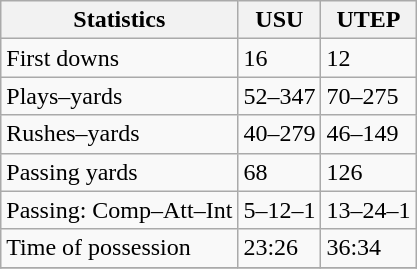<table class="wikitable">
<tr>
<th>Statistics</th>
<th>USU</th>
<th>UTEP</th>
</tr>
<tr>
<td>First downs</td>
<td>16</td>
<td>12</td>
</tr>
<tr>
<td>Plays–yards</td>
<td>52–347</td>
<td>70–275</td>
</tr>
<tr>
<td>Rushes–yards</td>
<td>40–279</td>
<td>46–149</td>
</tr>
<tr>
<td>Passing yards</td>
<td>68</td>
<td>126</td>
</tr>
<tr>
<td>Passing: Comp–Att–Int</td>
<td>5–12–1</td>
<td>13–24–1</td>
</tr>
<tr>
<td>Time of possession</td>
<td>23:26</td>
<td>36:34</td>
</tr>
<tr>
</tr>
</table>
